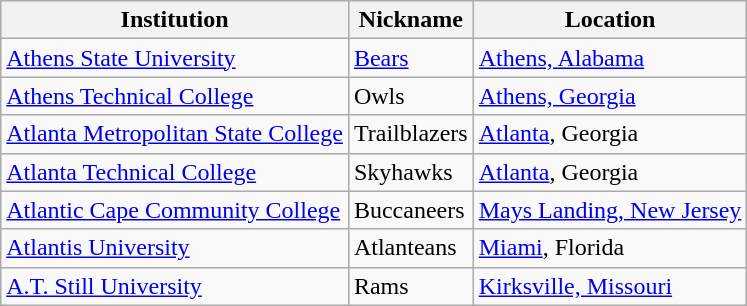<table class="wikitable">
<tr>
<th>Institution</th>
<th>Nickname</th>
<th>Location</th>
</tr>
<tr>
<td><a href='#'>Athens State University</a></td>
<td><a href='#'>Bears</a></td>
<td><a href='#'>Athens, Alabama</a></td>
</tr>
<tr>
<td><a href='#'>Athens Technical College</a></td>
<td>Owls</td>
<td><a href='#'>Athens, Georgia</a></td>
</tr>
<tr>
<td><a href='#'>Atlanta Metropolitan State College</a></td>
<td>Trailblazers</td>
<td><a href='#'>Atlanta</a>, Georgia</td>
</tr>
<tr>
<td><a href='#'>Atlanta Technical College</a></td>
<td>Skyhawks</td>
<td><a href='#'>Atlanta</a>, Georgia</td>
</tr>
<tr>
<td><a href='#'>Atlantic Cape Community College</a></td>
<td>Buccaneers</td>
<td><a href='#'>Mays Landing, New Jersey</a></td>
</tr>
<tr>
<td><a href='#'>Atlantis University</a></td>
<td>Atlanteans</td>
<td><a href='#'>Miami</a>, Florida</td>
</tr>
<tr>
<td><a href='#'>A.T. Still University</a></td>
<td>Rams</td>
<td><a href='#'>Kirksville, Missouri</a></td>
</tr>
</table>
